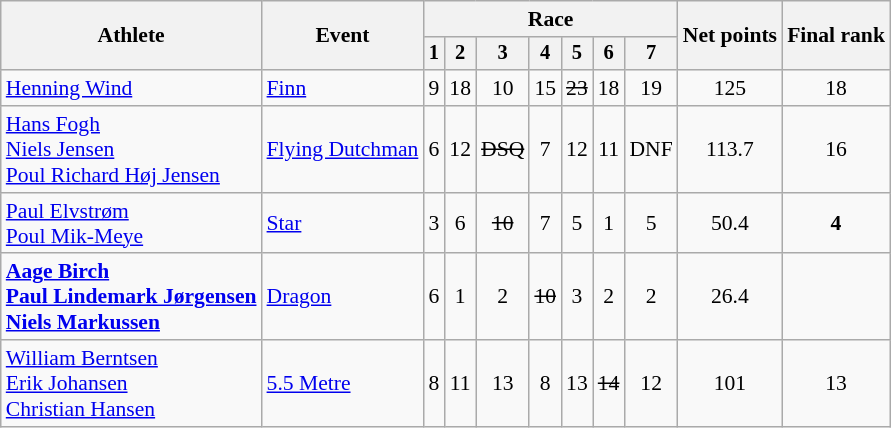<table class="wikitable" style="font-size:90%">
<tr>
<th rowspan="2">Athlete</th>
<th rowspan="2">Event</th>
<th colspan=7>Race</th>
<th rowspan=2>Net points</th>
<th rowspan=2>Final rank</th>
</tr>
<tr style="font-size:95%">
<th>1</th>
<th>2</th>
<th>3</th>
<th>4</th>
<th>5</th>
<th>6</th>
<th>7</th>
</tr>
<tr align=center>
<td align=left><a href='#'>Henning Wind</a></td>
<td align=left><a href='#'>Finn</a></td>
<td>9</td>
<td>18</td>
<td>10</td>
<td>15</td>
<td><s>23</s></td>
<td>18</td>
<td>19</td>
<td>125</td>
<td>18</td>
</tr>
<tr align=center>
<td align=left><a href='#'>Hans Fogh</a><br><a href='#'>Niels Jensen</a><br><a href='#'>Poul Richard Høj Jensen</a></td>
<td align=left><a href='#'>Flying Dutchman</a></td>
<td>6</td>
<td>12</td>
<td><s>DSQ</s></td>
<td>7</td>
<td>12</td>
<td>11</td>
<td>DNF</td>
<td>113.7</td>
<td>16</td>
</tr>
<tr align=center>
<td align=left><a href='#'>Paul Elvstrøm</a><br><a href='#'>Poul Mik-Meye</a></td>
<td align=left><a href='#'>Star</a></td>
<td>3</td>
<td>6</td>
<td><s>10</s></td>
<td>7</td>
<td>5</td>
<td>1</td>
<td>5</td>
<td>50.4</td>
<td><strong>4</strong></td>
</tr>
<tr align=center>
<td align=left><strong><a href='#'>Aage Birch</a><br><a href='#'>Paul Lindemark Jørgensen</a><br><a href='#'>Niels Markussen</a></strong></td>
<td align=left><a href='#'>Dragon</a></td>
<td>6</td>
<td>1</td>
<td>2</td>
<td><s>10</s></td>
<td>3</td>
<td>2</td>
<td>2</td>
<td>26.4</td>
<td></td>
</tr>
<tr align=center>
<td align=left><a href='#'>William Berntsen</a><br><a href='#'>Erik Johansen</a><br><a href='#'>Christian Hansen</a></td>
<td align=left><a href='#'>5.5 Metre</a></td>
<td>8</td>
<td>11</td>
<td>13</td>
<td>8</td>
<td>13</td>
<td><s>14</s></td>
<td>12</td>
<td>101</td>
<td>13</td>
</tr>
</table>
